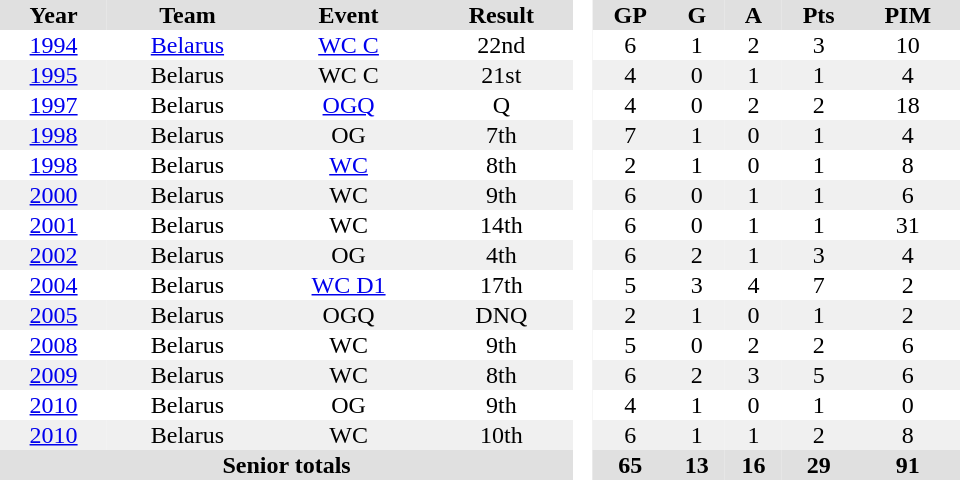<table border="0" cellpadding="1" cellspacing="0" style="text-align:center; width:40em">
<tr ALIGN="center" bgcolor="#e0e0e0">
<th>Year</th>
<th>Team</th>
<th>Event</th>
<th>Result</th>
<th rowspan="99" bgcolor="#ffffff"> </th>
<th>GP</th>
<th>G</th>
<th>A</th>
<th>Pts</th>
<th>PIM</th>
</tr>
<tr>
<td><a href='#'>1994</a></td>
<td><a href='#'>Belarus</a></td>
<td><a href='#'>WC C</a></td>
<td>22nd</td>
<td>6</td>
<td>1</td>
<td>2</td>
<td>3</td>
<td>10</td>
</tr>
<tr bgcolor="#f0f0f0">
<td><a href='#'>1995</a></td>
<td>Belarus</td>
<td>WC C</td>
<td>21st</td>
<td>4</td>
<td>0</td>
<td>1</td>
<td>1</td>
<td>4</td>
</tr>
<tr>
<td><a href='#'>1997</a></td>
<td>Belarus</td>
<td><a href='#'>OGQ</a></td>
<td>Q</td>
<td>4</td>
<td>0</td>
<td>2</td>
<td>2</td>
<td>18</td>
</tr>
<tr bgcolor="#f0f0f0">
<td><a href='#'>1998</a></td>
<td>Belarus</td>
<td>OG</td>
<td>7th</td>
<td>7</td>
<td>1</td>
<td>0</td>
<td>1</td>
<td>4</td>
</tr>
<tr>
<td><a href='#'>1998</a></td>
<td>Belarus</td>
<td><a href='#'>WC</a></td>
<td>8th</td>
<td>2</td>
<td>1</td>
<td>0</td>
<td>1</td>
<td>8</td>
</tr>
<tr bgcolor="#f0f0f0">
<td><a href='#'>2000</a></td>
<td>Belarus</td>
<td>WC</td>
<td>9th</td>
<td>6</td>
<td>0</td>
<td>1</td>
<td>1</td>
<td>6</td>
</tr>
<tr>
<td><a href='#'>2001</a></td>
<td>Belarus</td>
<td>WC</td>
<td>14th</td>
<td>6</td>
<td>0</td>
<td>1</td>
<td>1</td>
<td>31</td>
</tr>
<tr bgcolor="#f0f0f0">
<td><a href='#'>2002</a></td>
<td>Belarus</td>
<td>OG</td>
<td>4th</td>
<td>6</td>
<td>2</td>
<td>1</td>
<td>3</td>
<td>4</td>
</tr>
<tr>
<td><a href='#'>2004</a></td>
<td>Belarus</td>
<td><a href='#'>WC D1</a></td>
<td>17th</td>
<td>5</td>
<td>3</td>
<td>4</td>
<td>7</td>
<td>2</td>
</tr>
<tr bgcolor="#f0f0f0">
<td><a href='#'>2005</a></td>
<td>Belarus</td>
<td>OGQ</td>
<td>DNQ</td>
<td>2</td>
<td>1</td>
<td>0</td>
<td>1</td>
<td>2</td>
</tr>
<tr>
<td><a href='#'>2008</a></td>
<td>Belarus</td>
<td>WC</td>
<td>9th</td>
<td>5</td>
<td>0</td>
<td>2</td>
<td>2</td>
<td>6</td>
</tr>
<tr bgcolor="#f0f0f0">
<td><a href='#'>2009</a></td>
<td>Belarus</td>
<td>WC</td>
<td>8th</td>
<td>6</td>
<td>2</td>
<td>3</td>
<td>5</td>
<td>6</td>
</tr>
<tr>
<td><a href='#'>2010</a></td>
<td>Belarus</td>
<td>OG</td>
<td>9th</td>
<td>4</td>
<td>1</td>
<td>0</td>
<td>1</td>
<td>0</td>
</tr>
<tr bgcolor="#f0f0f0">
<td><a href='#'>2010</a></td>
<td>Belarus</td>
<td>WC</td>
<td>10th</td>
<td>6</td>
<td>1</td>
<td>1</td>
<td>2</td>
<td>8</td>
</tr>
<tr bgcolor="#e0e0e0">
<th colspan="4">Senior totals</th>
<th>65</th>
<th>13</th>
<th>16</th>
<th>29</th>
<th>91</th>
</tr>
</table>
